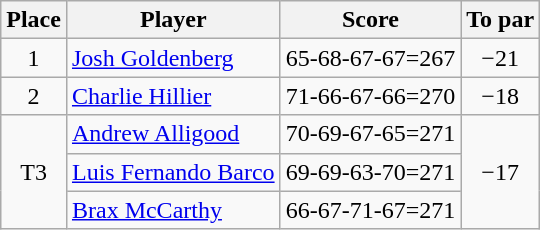<table class="wikitable">
<tr>
<th>Place</th>
<th>Player</th>
<th>Score</th>
<th>To par</th>
</tr>
<tr>
<td align=center>1</td>
<td> <a href='#'>Josh Goldenberg</a></td>
<td align=right>65-68-67-67=267</td>
<td align=center>−21</td>
</tr>
<tr>
<td align=center>2</td>
<td> <a href='#'>Charlie Hillier</a></td>
<td align=right>71-66-67-66=270</td>
<td align=center>−18</td>
</tr>
<tr>
<td rowspan=3 align=center>T3</td>
<td> <a href='#'>Andrew Alligood</a></td>
<td align=right>70-69-67-65=271</td>
<td rowspan=3 align=center>−17</td>
</tr>
<tr>
<td> <a href='#'>Luis Fernando Barco</a></td>
<td align=right>69-69-63-70=271</td>
</tr>
<tr>
<td> <a href='#'>Brax McCarthy</a></td>
<td align=right>66-67-71-67=271</td>
</tr>
</table>
